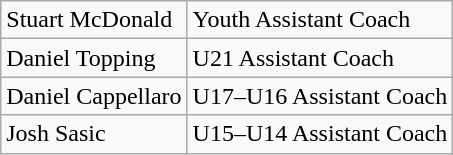<table class="wikitable sortable">
<tr>
<td>Stuart McDonald</td>
<td>Youth Assistant Coach</td>
</tr>
<tr>
<td>Daniel Topping</td>
<td>U21 Assistant Coach</td>
</tr>
<tr>
<td>Daniel Cappellaro</td>
<td>U17–U16 Assistant Coach</td>
</tr>
<tr>
<td>Josh Sasic</td>
<td>U15–U14 Assistant Coach</td>
</tr>
</table>
